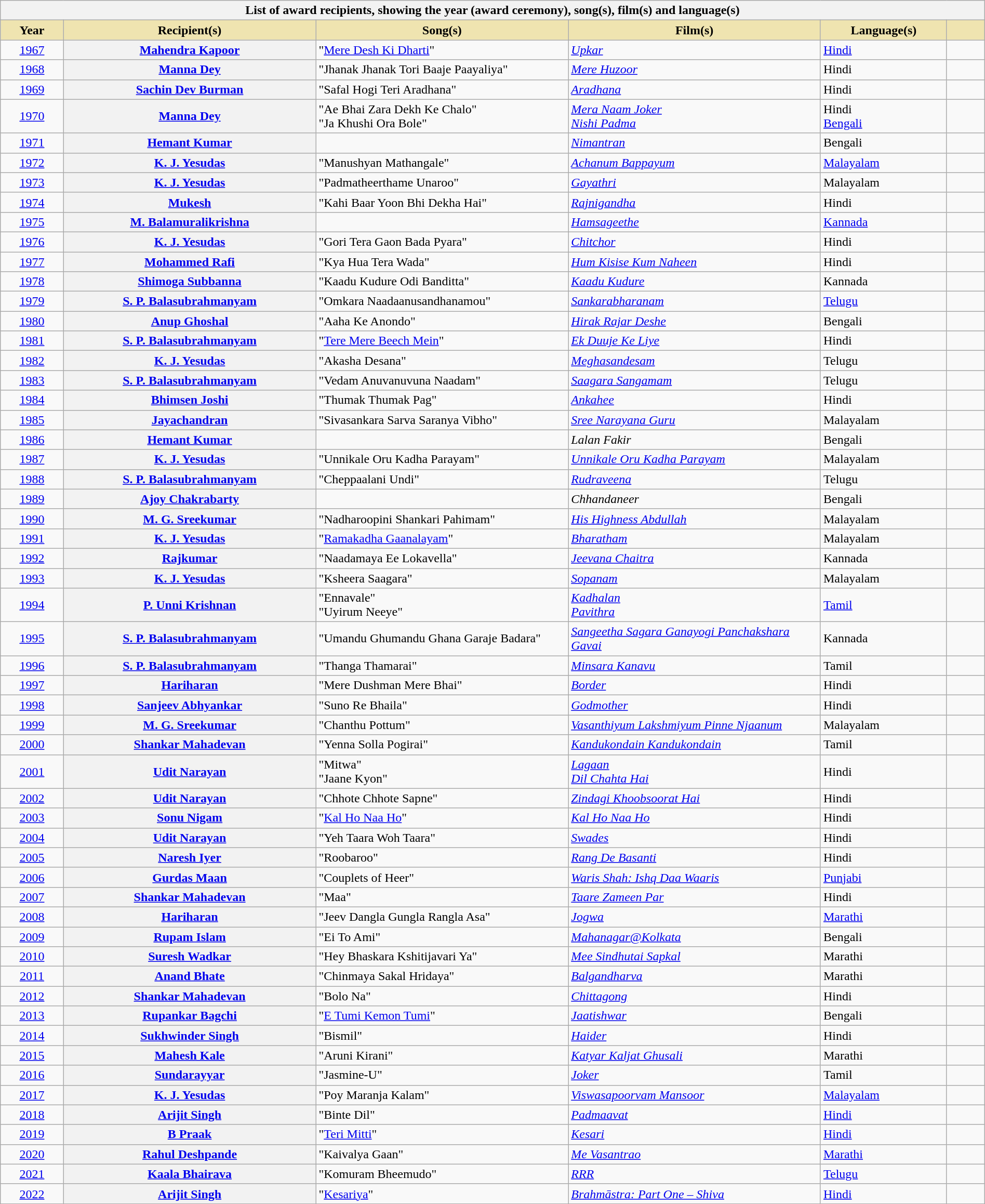<table class="wikitable sortable plainrowheaders" style="width:100%">
<tr>
<th colspan="6">List of award recipients, showing the year (award ceremony), song(s), film(s) and language(s)</th>
</tr>
<tr>
<th scope="col" style="background-color:#EFE4B0;width:5%;">Year</th>
<th scope="col" style="background-color:#EFE4B0;width:20%;">Recipient(s)</th>
<th scope="col" style="background-color:#EFE4B0;width:20%;">Song(s)</th>
<th scope="col" style="background-color:#EFE4B0;width:20%;">Film(s)</th>
<th scope="col" style="background-color:#EFE4B0;width:10%;">Language(s)</th>
<th scope="col" style="background-color:#EFE4B0;width:3%" class="unsortable"></th>
</tr>
<tr>
<td style="text-align:center;"><a href='#'>1967<br></a></td>
<th scope="row"><a href='#'>Mahendra Kapoor</a></th>
<td>"<a href='#'>Mere Desh Ki Dharti</a>"</td>
<td><em><a href='#'>Upkar</a></em></td>
<td><a href='#'>Hindi</a></td>
<td align="center"></td>
</tr>
<tr>
<td style="text-align:center;"><a href='#'>1968<br></a></td>
<th scope="row"><a href='#'>Manna Dey</a></th>
<td>"Jhanak Jhanak Tori Baaje Paayaliya"</td>
<td><em><a href='#'>Mere Huzoor</a></em></td>
<td>Hindi</td>
<td align="center"></td>
</tr>
<tr>
<td style="text-align:center;"><a href='#'>1969<br></a></td>
<th scope="row"><a href='#'>Sachin Dev Burman</a></th>
<td>"Safal Hogi Teri Aradhana"</td>
<td><em><a href='#'>Aradhana</a></em></td>
<td>Hindi</td>
<td align="center"></td>
</tr>
<tr>
<td style="text-align:center;"><a href='#'>1970<br></a></td>
<th scope="row"><a href='#'>Manna Dey</a></th>
<td>"Ae Bhai Zara Dekh Ke Chalo"<br>"Ja Khushi Ora Bole"</td>
<td><em><a href='#'>Mera Naam Joker</a></em><br><em><a href='#'>Nishi Padma</a></em></td>
<td>Hindi<br><a href='#'>Bengali</a></td>
<td align="center"></td>
</tr>
<tr>
<td style="text-align:center;"><a href='#'>1971<br></a></td>
<th scope="row"><a href='#'>Hemant Kumar</a></th>
<td></td>
<td><em><a href='#'>Nimantran</a></em></td>
<td>Bengali</td>
<td align="center"></td>
</tr>
<tr>
<td style="text-align:center;"><a href='#'>1972<br></a></td>
<th scope="row"><a href='#'>K. J. Yesudas</a></th>
<td>"Manushyan Mathangale"</td>
<td><em><a href='#'>Achanum Bappayum</a></em></td>
<td><a href='#'>Malayalam</a></td>
<td align="center"></td>
</tr>
<tr>
<td style="text-align:center;"><a href='#'>1973<br></a></td>
<th scope="row"><a href='#'>K. J. Yesudas</a></th>
<td>"Padmatheerthame Unaroo"</td>
<td><em><a href='#'>Gayathri</a></em></td>
<td>Malayalam</td>
<td align="center"></td>
</tr>
<tr>
<td style="text-align:center;"><a href='#'>1974<br></a></td>
<th scope="row"><a href='#'>Mukesh</a></th>
<td>"Kahi Baar Yoon Bhi Dekha Hai"</td>
<td><em><a href='#'>Rajnigandha</a></em></td>
<td>Hindi</td>
<td align="center"></td>
</tr>
<tr>
<td style="text-align:center;"><a href='#'>1975<br></a></td>
<th scope="row"><a href='#'>M. Balamuralikrishna</a></th>
<td></td>
<td><em><a href='#'>Hamsageethe</a></em></td>
<td><a href='#'>Kannada</a></td>
<td align="center"></td>
</tr>
<tr>
<td style="text-align:center;"><a href='#'>1976<br></a></td>
<th scope="row"><a href='#'>K. J. Yesudas</a></th>
<td>"Gori Tera Gaon Bada Pyara"</td>
<td><em><a href='#'>Chitchor</a></em></td>
<td>Hindi</td>
<td align="center"></td>
</tr>
<tr>
<td style="text-align:center;"><a href='#'>1977<br></a></td>
<th scope="row"><a href='#'>Mohammed Rafi</a></th>
<td>"Kya Hua Tera Wada"</td>
<td><em><a href='#'>Hum Kisise Kum Naheen</a></em></td>
<td>Hindi</td>
<td align="center"></td>
</tr>
<tr>
<td style="text-align:center;"><a href='#'>1978<br></a></td>
<th scope="row"><a href='#'>Shimoga Subbanna</a></th>
<td>"Kaadu Kudure Odi Banditta"</td>
<td><em><a href='#'>Kaadu Kudure</a></em></td>
<td>Kannada</td>
<td align="center"></td>
</tr>
<tr>
<td style="text-align:center;"><a href='#'>1979<br></a></td>
<th scope="row"><a href='#'>S. P. Balasubrahmanyam</a></th>
<td>"Omkara Naadaanusandhanamou"</td>
<td><em><a href='#'>Sankarabharanam</a></em></td>
<td><a href='#'>Telugu</a></td>
<td align="center"></td>
</tr>
<tr>
<td style="text-align:center;"><a href='#'>1980<br></a></td>
<th scope="row"><a href='#'>Anup Ghoshal</a></th>
<td>"Aaha Ke Anondo"</td>
<td><em><a href='#'>Hirak Rajar Deshe</a></em></td>
<td>Bengali</td>
<td align="center"></td>
</tr>
<tr>
<td style="text-align:center;"><a href='#'>1981<br></a></td>
<th scope="row"><a href='#'>S. P. Balasubrahmanyam</a></th>
<td>"<a href='#'>Tere Mere Beech Mein</a>"</td>
<td><em><a href='#'>Ek Duuje Ke Liye</a></em></td>
<td>Hindi</td>
<td align="center"></td>
</tr>
<tr>
<td style="text-align:center;"><a href='#'>1982<br></a></td>
<th scope="row"><a href='#'>K. J. Yesudas</a></th>
<td>"Akasha Desana"</td>
<td><em><a href='#'>Meghasandesam</a></em></td>
<td>Telugu</td>
<td align="center"></td>
</tr>
<tr>
<td style="text-align:center;"><a href='#'>1983<br></a></td>
<th scope="row"><a href='#'>S. P. Balasubrahmanyam</a></th>
<td>"Vedam Anuvanuvuna Naadam"</td>
<td><em><a href='#'>Saagara Sangamam</a></em></td>
<td>Telugu</td>
<td align="center"></td>
</tr>
<tr>
<td style="text-align:center;"><a href='#'>1984<br></a></td>
<th scope="row"><a href='#'>Bhimsen Joshi</a></th>
<td>"Thumak Thumak Pag"</td>
<td><em><a href='#'>Ankahee</a></em></td>
<td>Hindi</td>
<td align="center"></td>
</tr>
<tr>
<td style="text-align:center;"><a href='#'>1985<br></a></td>
<th scope="row"><a href='#'>Jayachandran</a></th>
<td>"Sivasankara Sarva Saranya Vibho"</td>
<td><em><a href='#'>Sree Narayana Guru</a></em></td>
<td>Malayalam</td>
<td align="center"></td>
</tr>
<tr>
<td style="text-align:center;"><a href='#'>1986<br></a></td>
<th scope="row"><a href='#'>Hemant Kumar</a></th>
<td></td>
<td><em>Lalan Fakir</em></td>
<td>Bengali</td>
<td align="center"></td>
</tr>
<tr>
<td style="text-align:center;"><a href='#'>1987<br></a></td>
<th scope="row"><a href='#'>K. J. Yesudas</a></th>
<td>"Unnikale Oru Kadha Parayam"</td>
<td><em><a href='#'>Unnikale Oru Kadha Parayam</a></em></td>
<td>Malayalam</td>
<td align="center"></td>
</tr>
<tr>
<td style="text-align:center;"><a href='#'>1988<br></a></td>
<th scope="row"><a href='#'>S. P. Balasubrahmanyam</a></th>
<td>"Cheppaalani Undi"</td>
<td><em><a href='#'>Rudraveena</a></em></td>
<td>Telugu</td>
<td align="center"></td>
</tr>
<tr>
<td style="text-align:center;"><a href='#'>1989<br></a></td>
<th scope="row"><a href='#'>Ajoy Chakrabarty</a></th>
<td></td>
<td><em>Chhandaneer</em></td>
<td>Bengali</td>
<td align="center"></td>
</tr>
<tr>
<td style="text-align:center;"><a href='#'>1990<br></a></td>
<th scope="row"><a href='#'>M. G. Sreekumar</a></th>
<td>"Nadharoopini Shankari Pahimam"</td>
<td><em><a href='#'>His Highness Abdullah</a></em></td>
<td>Malayalam</td>
<td align="center"></td>
</tr>
<tr>
<td style="text-align:center;"><a href='#'>1991<br></a></td>
<th scope="row"><a href='#'>K. J. Yesudas</a></th>
<td>"<a href='#'>Ramakadha Gaanalayam</a>"</td>
<td><em><a href='#'>Bharatham</a></em></td>
<td>Malayalam</td>
<td align="center"></td>
</tr>
<tr>
<td style="text-align:center;"><a href='#'>1992<br></a></td>
<th scope="row"><a href='#'>Rajkumar</a></th>
<td>"Naadamaya Ee Lokavella"</td>
<td><em><a href='#'>Jeevana Chaitra</a></em></td>
<td>Kannada</td>
<td align="center"></td>
</tr>
<tr>
<td style="text-align:center;"><a href='#'>1993<br></a></td>
<th scope="row"><a href='#'>K. J. Yesudas</a></th>
<td>"Ksheera Saagara"</td>
<td><em><a href='#'>Sopanam</a></em></td>
<td>Malayalam</td>
<td align="center"></td>
</tr>
<tr>
<td style="text-align:center;"><a href='#'>1994<br></a></td>
<th scope="row"><a href='#'>P. Unni Krishnan</a></th>
<td>"Ennavale"<br>"Uyirum Neeye"</td>
<td><em><a href='#'>Kadhalan</a></em><br><em><a href='#'>Pavithra</a></em></td>
<td><a href='#'>Tamil</a></td>
<td align="center"></td>
</tr>
<tr>
<td style="text-align:center;"><a href='#'>1995<br></a></td>
<th scope="row"><a href='#'>S. P. Balasubrahmanyam</a></th>
<td>"Umandu Ghumandu Ghana Garaje Badara"</td>
<td><em><a href='#'>Sangeetha Sagara Ganayogi Panchakshara Gavai</a></em></td>
<td>Kannada</td>
<td align="center"></td>
</tr>
<tr>
<td style="text-align:center;"><a href='#'>1996<br></a></td>
<th scope="row"><a href='#'>S. P. Balasubrahmanyam</a></th>
<td>"Thanga Thamarai"</td>
<td><em><a href='#'>Minsara Kanavu</a></em></td>
<td>Tamil</td>
<td align="center"></td>
</tr>
<tr>
<td style="text-align:center;"><a href='#'>1997<br></a></td>
<th scope="row"><a href='#'>Hariharan</a></th>
<td>"Mere Dushman Mere Bhai"</td>
<td><em><a href='#'>Border</a></em></td>
<td>Hindi</td>
<td align="center"></td>
</tr>
<tr>
<td style="text-align:center;"><a href='#'>1998<br></a></td>
<th scope="row"><a href='#'>Sanjeev Abhyankar</a></th>
<td>"Suno Re Bhaila"</td>
<td><em><a href='#'>Godmother</a></em></td>
<td>Hindi</td>
<td align="center"></td>
</tr>
<tr>
<td style="text-align:center;"><a href='#'>1999<br></a></td>
<th scope="row"><a href='#'>M. G. Sreekumar</a></th>
<td>"Chanthu Pottum"</td>
<td><em><a href='#'>Vasanthiyum Lakshmiyum Pinne Njaanum</a></em></td>
<td>Malayalam</td>
<td align="center"></td>
</tr>
<tr>
<td style="text-align:center;"><a href='#'>2000<br></a></td>
<th scope="row"><a href='#'>Shankar Mahadevan</a></th>
<td>"Yenna Solla Pogirai"</td>
<td><em><a href='#'>Kandukondain Kandukondain</a></em></td>
<td>Tamil</td>
<td align="center"></td>
</tr>
<tr>
<td style="text-align:center;"><a href='#'>2001<br></a></td>
<th scope="row"><a href='#'>Udit Narayan</a></th>
<td>"Mitwa"<br>"Jaane Kyon"</td>
<td><em><a href='#'>Lagaan</a></em><br><em><a href='#'>Dil Chahta Hai</a></em></td>
<td>Hindi</td>
<td align="center"></td>
</tr>
<tr>
<td style="text-align:center;"><a href='#'>2002<br></a></td>
<th scope="row"><a href='#'>Udit Narayan</a></th>
<td>"Chhote Chhote Sapne"</td>
<td><em><a href='#'>Zindagi Khoobsoorat Hai</a></em></td>
<td>Hindi</td>
<td align="center"></td>
</tr>
<tr>
<td style="text-align:center;"><a href='#'>2003<br></a></td>
<th scope="row"><a href='#'>Sonu Nigam</a></th>
<td>"<a href='#'>Kal Ho Naa Ho</a>"</td>
<td><em><a href='#'>Kal Ho Naa Ho</a></em></td>
<td>Hindi</td>
<td align="center"></td>
</tr>
<tr>
<td style="text-align:center;"><a href='#'>2004<br></a></td>
<th scope="row"><a href='#'>Udit Narayan</a></th>
<td>"Yeh Taara Woh Taara"</td>
<td><em><a href='#'>Swades</a></em></td>
<td>Hindi</td>
<td align="center"></td>
</tr>
<tr>
<td style="text-align:center;"><a href='#'>2005<br></a></td>
<th scope="row"><a href='#'>Naresh Iyer</a></th>
<td>"Roobaroo"</td>
<td><em><a href='#'>Rang De Basanti</a></em></td>
<td>Hindi</td>
<td align="center"></td>
</tr>
<tr>
<td style="text-align:center;"><a href='#'>2006<br></a></td>
<th scope="row"><a href='#'>Gurdas Maan</a></th>
<td>"Couplets of Heer"</td>
<td><em><a href='#'>Waris Shah: Ishq Daa Waaris</a></em></td>
<td><a href='#'>Punjabi</a></td>
<td align="center"></td>
</tr>
<tr>
<td style="text-align:center;"><a href='#'>2007<br></a></td>
<th scope="row"><a href='#'>Shankar Mahadevan</a></th>
<td>"Maa"</td>
<td><em><a href='#'>Taare Zameen Par</a></em></td>
<td>Hindi</td>
<td align="center"></td>
</tr>
<tr>
<td style="text-align:center;"><a href='#'>2008<br></a></td>
<th scope="row"><a href='#'>Hariharan</a></th>
<td>"Jeev Dangla Gungla Rangla Asa"</td>
<td><em><a href='#'>Jogwa</a></em></td>
<td><a href='#'>Marathi</a></td>
<td align="center"></td>
</tr>
<tr>
<td style="text-align:center;"><a href='#'>2009<br></a></td>
<th scope="row"><a href='#'>Rupam Islam</a></th>
<td>"Ei To Ami"</td>
<td><em><a href='#'>Mahanagar@Kolkata</a></em></td>
<td>Bengali</td>
<td align="center"></td>
</tr>
<tr>
<td style="text-align:center;"><a href='#'>2010<br></a></td>
<th scope="row"><a href='#'>Suresh Wadkar</a></th>
<td>"Hey Bhaskara Kshitijavari Ya"</td>
<td><em><a href='#'>Mee Sindhutai Sapkal</a></em></td>
<td>Marathi</td>
<td align="center"></td>
</tr>
<tr>
<td style="text-align:center;"><a href='#'>2011<br></a></td>
<th scope="row"><a href='#'>Anand Bhate</a></th>
<td>"Chinmaya Sakal Hridaya"</td>
<td><em><a href='#'>Balgandharva</a></em></td>
<td>Marathi</td>
<td align="center"></td>
</tr>
<tr>
<td style="text-align:center;"><a href='#'>2012<br></a></td>
<th scope="row"><a href='#'>Shankar Mahadevan</a></th>
<td>"Bolo Na"</td>
<td><em><a href='#'>Chittagong</a></em></td>
<td>Hindi</td>
<td align="center"></td>
</tr>
<tr>
<td style="text-align:center;"><a href='#'>2013<br></a></td>
<th scope="row"><a href='#'>Rupankar Bagchi</a></th>
<td>"<a href='#'>E Tumi Kemon Tumi</a>"</td>
<td><em><a href='#'>Jaatishwar</a></em></td>
<td>Bengali</td>
<td align="center"></td>
</tr>
<tr>
<td style="text-align:center;"><a href='#'>2014<br></a></td>
<th scope="row"><a href='#'>Sukhwinder Singh</a></th>
<td>"Bismil"</td>
<td><em><a href='#'>Haider</a></em></td>
<td>Hindi</td>
<td align="center"></td>
</tr>
<tr>
<td style="text-align:center;"><a href='#'>2015<br></a></td>
<th scope="row"><a href='#'>Mahesh Kale</a></th>
<td>"Aruni Kirani"</td>
<td><em><a href='#'>Katyar Kaljat Ghusali</a></em></td>
<td>Marathi</td>
<td align="center"></td>
</tr>
<tr>
<td style="text-align:center;"><a href='#'>2016<br></a></td>
<th scope="row"><a href='#'>Sundarayyar</a></th>
<td>"Jasmine-U"</td>
<td><em><a href='#'>Joker</a></em></td>
<td>Tamil</td>
<td align="center"></td>
</tr>
<tr>
<td style="text-align:center;"><a href='#'>2017<br></a></td>
<th scope="row"><a href='#'>K. J. Yesudas</a></th>
<td>"Poy Maranja Kalam"</td>
<td><em><a href='#'>Viswasapoorvam Mansoor</a></em></td>
<td><a href='#'>Malayalam</a></td>
<td align="center"></td>
</tr>
<tr>
<td style="text-align:center;"><a href='#'>2018<br></a></td>
<th scope="row"><a href='#'>Arijit Singh</a></th>
<td>"Binte Dil"</td>
<td><em><a href='#'>Padmaavat</a></em></td>
<td><a href='#'>Hindi</a></td>
<td align="center"></td>
</tr>
<tr>
<td style="text-align:center;"><a href='#'>2019<br></a></td>
<th scope="row"><a href='#'>B Praak</a></th>
<td>"<a href='#'>Teri Mitti</a>"</td>
<td><em><a href='#'>Kesari</a></em></td>
<td><a href='#'>Hindi</a></td>
<td></td>
</tr>
<tr>
<td style="text-align:center;"><a href='#'>2020<br></a></td>
<th scope="row"><a href='#'>Rahul Deshpande</a></th>
<td>"Kaivalya Gaan"</td>
<td><em><a href='#'>Me Vasantrao</a></em></td>
<td><a href='#'>Marathi</a></td>
<td></td>
</tr>
<tr>
<td style="text-align:center;"><a href='#'>2021<br></a></td>
<th scope="row"><a href='#'>Kaala Bhairava</a></th>
<td>"Komuram Bheemudo"</td>
<td><em><a href='#'>RRR</a></em></td>
<td><a href='#'>Telugu</a></td>
<td></td>
</tr>
<tr>
<td style="text-align:center;"><a href='#'>2022<br></a></td>
<th scope="row"><a href='#'>Arijit Singh</a></th>
<td>"<a href='#'>Kesariya</a>"</td>
<td><em><a href='#'>Brahmāstra: Part One – Shiva</a></em></td>
<td><a href='#'>Hindi</a></td>
<td></td>
</tr>
</table>
